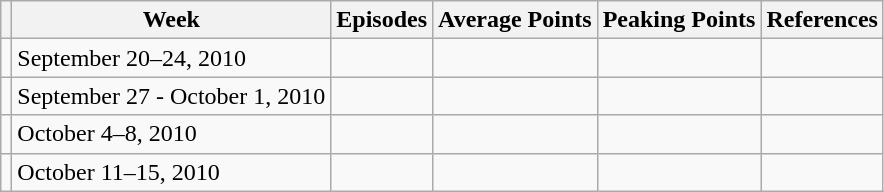<table class="wikitable">
<tr>
<th></th>
<th>Week</th>
<th>Episodes</th>
<th>Average Points</th>
<th>Peaking Points</th>
<th>References</th>
</tr>
<tr>
<td></td>
<td>September 20–24, 2010</td>
<td></td>
<td></td>
<td></td>
<td></td>
</tr>
<tr>
<td></td>
<td>September 27 - October 1, 2010</td>
<td></td>
<td></td>
<td></td>
<td></td>
</tr>
<tr>
<td></td>
<td>October 4–8, 2010</td>
<td></td>
<td></td>
<td></td>
<td></td>
</tr>
<tr>
<td></td>
<td>October 11–15, 2010</td>
<td></td>
<td></td>
<td></td>
<td></td>
</tr>
</table>
